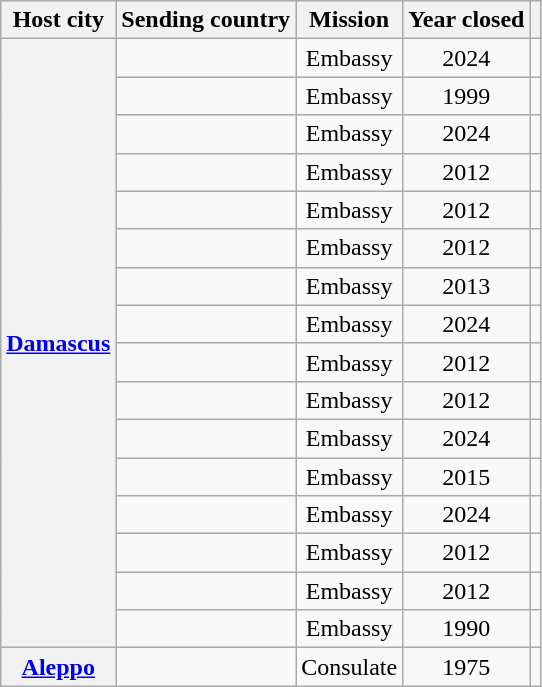<table class="wikitable plainrowheaders">
<tr>
<th scope="col">Host city</th>
<th scope="col">Sending country</th>
<th scope="col">Mission</th>
<th scope="col">Year closed</th>
<th scope="col"></th>
</tr>
<tr>
<th rowspan="16"><a href='#'>Damascus</a></th>
<td></td>
<td style="text-align:center;">Embassy</td>
<td style="text-align:center;">2024</td>
<td style="text-align:center;"></td>
</tr>
<tr>
<td></td>
<td style="text-align:center;">Embassy</td>
<td style="text-align:center;">1999</td>
<td style="text-align:center;"></td>
</tr>
<tr>
<td></td>
<td style="text-align:center;">Embassy</td>
<td style="text-align:center;">2024</td>
<td style="text-align:center;"></td>
</tr>
<tr>
<td></td>
<td style="text-align:center;">Embassy</td>
<td style="text-align:center;">2012</td>
<td style="text-align:center;"></td>
</tr>
<tr>
<td></td>
<td style="text-align:center;">Embassy</td>
<td style="text-align:center;">2012</td>
<td style="text-align:center;"></td>
</tr>
<tr>
<td></td>
<td style="text-align:center;">Embassy</td>
<td style="text-align:center;">2012</td>
<td style="text-align:center;"></td>
</tr>
<tr>
<td></td>
<td style="text-align:center;">Embassy</td>
<td style="text-align:center;">2013</td>
<td style="text-align:center;"></td>
</tr>
<tr>
<td></td>
<td style="text-align:center;">Embassy</td>
<td style="text-align:center;">2024</td>
<td style="text-align:center;"></td>
</tr>
<tr>
<td></td>
<td style="text-align:center;">Embassy</td>
<td style="text-align:center;">2012</td>
<td style="text-align:center;"></td>
</tr>
<tr>
<td></td>
<td style="text-align:center;">Embassy</td>
<td style="text-align:center;">2012</td>
<td style="text-align:center;"></td>
</tr>
<tr>
<td></td>
<td style="text-align:center;">Embassy</td>
<td style="text-align:center;">2024</td>
<td style="text-align:center;"></td>
</tr>
<tr>
<td></td>
<td style="text-align:center;">Embassy</td>
<td style="text-align:center;">2015</td>
<td style="text-align:center;"></td>
</tr>
<tr>
<td></td>
<td style="text-align:center;">Embassy</td>
<td style="text-align:center;">2024</td>
<td style="text-align:center;"></td>
</tr>
<tr>
<td></td>
<td style="text-align:center;">Embassy</td>
<td style="text-align:center;">2012</td>
<td style="text-align:center;"></td>
</tr>
<tr>
<td></td>
<td style="text-align:center;">Embassy</td>
<td style="text-align:center;">2012</td>
<td style="text-align:center;"></td>
</tr>
<tr>
<td></td>
<td style="text-align:center;">Embassy</td>
<td style="text-align:center;">1990</td>
<td style="text-align:center;"></td>
</tr>
<tr>
<th rowspan="1"><a href='#'>Aleppo</a></th>
<td></td>
<td style="text-align:center;">Consulate</td>
<td style="text-align:center;">1975</td>
<td style="text-align:center;"></td>
</tr>
</table>
